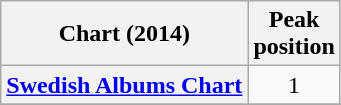<table class="wikitable sortable plainrowheaders" border="1">
<tr>
<th scope="col">Chart (2014)</th>
<th scope="col">Peak<br>position</th>
</tr>
<tr>
<th scope="row"><a href='#'>Swedish Albums Chart</a></th>
<td align="center">1</td>
</tr>
<tr>
</tr>
</table>
